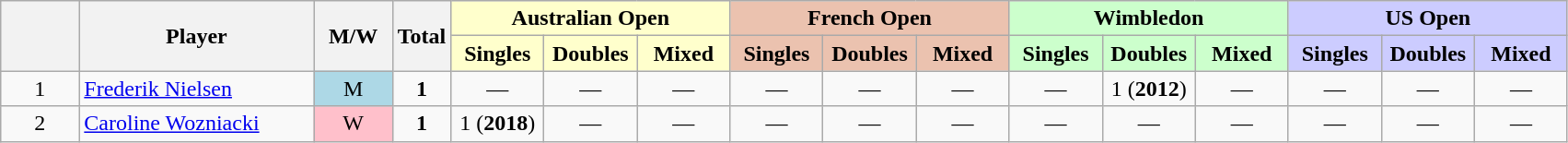<table class="wikitable mw-datatable sortable" style="text-align:center;">
<tr>
<th data-sort-type="number" width="5%" rowspan="2"></th>
<th width="15%" rowspan="2">Player</th>
<th width="5%"  rowspan="2">M/W</th>
<th rowspan="2">Total</th>
<th colspan="3" style="background:#ffc;">Australian Open</th>
<th colspan="3" style="background:#ebc2af;">French Open</th>
<th colspan="3" style="background:#cfc;">Wimbledon</th>
<th colspan="3" style="background:#ccf;">US Open</th>
</tr>
<tr>
<th style="background:#ffc; width:60px;">Singles</th>
<th style="background:#ffc; width:60px;">Doubles</th>
<th style="background:#ffc; width:60px;">Mixed</th>
<th style="background:#ebc2af; width:60px;">Singles</th>
<th style="background:#ebc2af; width:60px;">Doubles</th>
<th style="background:#ebc2af; width:60px;">Mixed</th>
<th style="background:#cfc; width:60px;">Singles</th>
<th style="background:#cfc; width:60px;">Doubles</th>
<th style="background:#cfc; width:60px;">Mixed</th>
<th style="background:#ccf; width:60px;">Singles</th>
<th style="background:#ccf; width:60px;">Doubles</th>
<th style="background:#ccf; width:60px;">Mixed</th>
</tr>
<tr>
<td>1</td>
<td style="text-align:left"><a href='#'>Frederik Nielsen</a></td>
<td style="background:lightblue;">M</td>
<td><strong>1</strong></td>
<td>—</td>
<td>—</td>
<td>—</td>
<td>—</td>
<td>—</td>
<td>—</td>
<td>—</td>
<td>1 (<strong>2012</strong>)</td>
<td>—</td>
<td>—</td>
<td>—</td>
<td>—</td>
</tr>
<tr>
<td>2</td>
<td style="text-align:left"><a href='#'>Caroline Wozniacki</a></td>
<td style="background:pink;">W</td>
<td><strong>1</strong></td>
<td>1 (<strong>2018</strong>)</td>
<td>—</td>
<td>—</td>
<td>—</td>
<td>—</td>
<td>—</td>
<td>—</td>
<td>—</td>
<td>—</td>
<td>—</td>
<td>—</td>
<td>—</td>
</tr>
</table>
